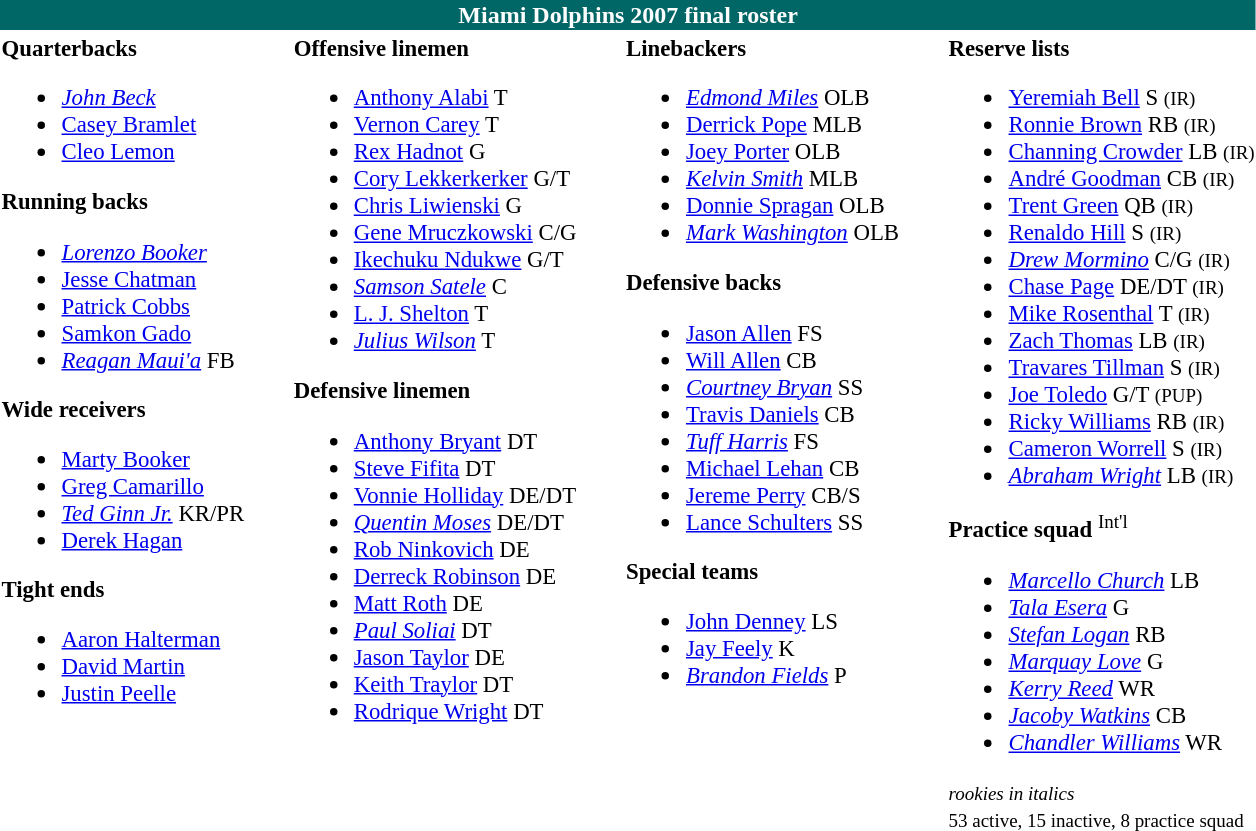<table class="toccolours" style="text-align: left;">
<tr>
<th colspan="7" style="background:#066; color:white; text-align:center;">Miami Dolphins 2007 final roster</th>
</tr>
<tr>
<td style="font-size:95%; vertical-align:top;"><strong>Quarterbacks</strong><br><ul><li> <em><a href='#'>John Beck</a></em></li><li> <a href='#'>Casey Bramlet</a></li><li> <a href='#'>Cleo Lemon</a></li></ul><strong>Running backs</strong><ul><li> <em><a href='#'>Lorenzo Booker</a></em></li><li> <a href='#'>Jesse Chatman</a></li><li> <a href='#'>Patrick Cobbs</a></li><li> <a href='#'>Samkon Gado</a></li><li> <em><a href='#'>Reagan Maui'a</a></em> FB</li></ul><strong>Wide receivers</strong><ul><li> <a href='#'>Marty Booker</a></li><li> <a href='#'>Greg Camarillo</a></li><li> <em><a href='#'>Ted Ginn Jr.</a></em> KR/PR</li><li> <a href='#'>Derek Hagan</a></li></ul><strong>Tight ends</strong><ul><li> <a href='#'>Aaron Halterman</a></li><li> <a href='#'>David Martin</a></li><li> <a href='#'>Justin Peelle</a></li></ul></td>
<td style="width: 25px;"></td>
<td style="font-size:95%; vertical-align:top;"><strong>Offensive linemen</strong><br><ul><li> <a href='#'>Anthony Alabi</a> T</li><li> <a href='#'>Vernon Carey</a> T</li><li> <a href='#'>Rex Hadnot</a> G</li><li> <a href='#'>Cory Lekkerkerker</a> G/T</li><li> <a href='#'>Chris Liwienski</a> G</li><li> <a href='#'>Gene Mruczkowski</a> C/G</li><li> <a href='#'>Ikechuku Ndukwe</a> G/T</li><li> <em><a href='#'>Samson Satele</a></em> C</li><li> <a href='#'>L. J. Shelton</a> T</li><li> <em><a href='#'>Julius Wilson</a></em> T</li></ul><strong>Defensive linemen</strong><ul><li> <a href='#'>Anthony Bryant</a> DT</li><li> <a href='#'>Steve Fifita</a> DT</li><li> <a href='#'>Vonnie Holliday</a> DE/DT</li><li> <em><a href='#'>Quentin Moses</a></em> DE/DT</li><li> <a href='#'>Rob Ninkovich</a> DE</li><li> <a href='#'>Derreck Robinson</a> DE</li><li> <a href='#'>Matt Roth</a> DE</li><li> <em><a href='#'>Paul Soliai</a></em> DT</li><li> <a href='#'>Jason Taylor</a> DE</li><li> <a href='#'>Keith Traylor</a> DT</li><li> <a href='#'>Rodrique Wright</a> DT</li></ul></td>
<td style="width: 25px;"></td>
<td style="font-size:95%; vertical-align:top;"><strong>Linebackers</strong><br><ul><li> <em><a href='#'>Edmond Miles</a></em> OLB</li><li> <a href='#'>Derrick Pope</a> MLB</li><li> <a href='#'>Joey Porter</a> OLB</li><li> <em><a href='#'>Kelvin Smith</a></em> MLB</li><li> <a href='#'>Donnie Spragan</a> OLB</li><li> <em><a href='#'>Mark Washington</a></em> OLB</li></ul><strong>Defensive backs</strong><ul><li> <a href='#'>Jason Allen</a> FS</li><li> <a href='#'>Will Allen</a> CB</li><li> <em><a href='#'>Courtney Bryan</a></em> SS</li><li> <a href='#'>Travis Daniels</a> CB</li><li> <em><a href='#'>Tuff Harris</a></em> FS</li><li> <a href='#'>Michael Lehan</a> CB</li><li> <a href='#'>Jereme Perry</a> CB/S</li><li> <a href='#'>Lance Schulters</a> SS</li></ul><strong>Special teams</strong><ul><li> <a href='#'>John Denney</a> LS</li><li> <a href='#'>Jay Feely</a> K</li><li> <em><a href='#'>Brandon Fields</a></em> P</li></ul></td>
<td style="width: 25px;"></td>
<td style="font-size:95%; vertical-align:top;"><strong>Reserve lists</strong><br><ul><li> <a href='#'>Yeremiah Bell</a> S <small>(IR)</small> </li><li> <a href='#'>Ronnie Brown</a> RB <small>(IR)</small> </li><li> <a href='#'>Channing Crowder</a> LB <small>(IR)</small> </li><li> <a href='#'>André Goodman</a> CB <small>(IR)</small> </li><li> <a href='#'>Trent Green</a> QB <small>(IR)</small> </li><li> <a href='#'>Renaldo Hill</a> S <small>(IR)</small> </li><li> <em><a href='#'>Drew Mormino</a></em> C/G <small>(IR)</small> </li><li> <a href='#'>Chase Page</a> DE/DT <small>(IR)</small> </li><li> <a href='#'>Mike Rosenthal</a> T <small>(IR)</small> </li><li> <a href='#'>Zach Thomas</a> LB <small>(IR)</small> </li><li> <a href='#'>Travares Tillman</a> S <small>(IR)</small> </li><li> <a href='#'>Joe Toledo</a> G/T <small>(PUP)</small> </li><li> <a href='#'>Ricky Williams</a> RB <small>(IR)</small> </li><li> <a href='#'>Cameron Worrell</a> S <small>(IR)</small> </li><li> <em><a href='#'>Abraham Wright</a></em> LB <small>(IR)</small> </li></ul><strong>Practice squad</strong>
 <sup>Int'l</sup><ul><li> <em><a href='#'>Marcello Church</a></em> LB</li><li> <em><a href='#'>Tala Esera</a></em> G</li><li> <em><a href='#'>Stefan Logan</a></em> RB</li><li> <em><a href='#'>Marquay Love</a></em> G</li><li> <em><a href='#'>Kerry Reed</a></em> WR</li><li> <em><a href='#'>Jacoby Watkins</a></em> CB</li><li> <em><a href='#'>Chandler Williams</a></em> WR</li></ul><small><em>rookies in italics</em></small><br><small>53 active, 15 inactive, 8 practice squad</small></td>
</tr>
</table>
